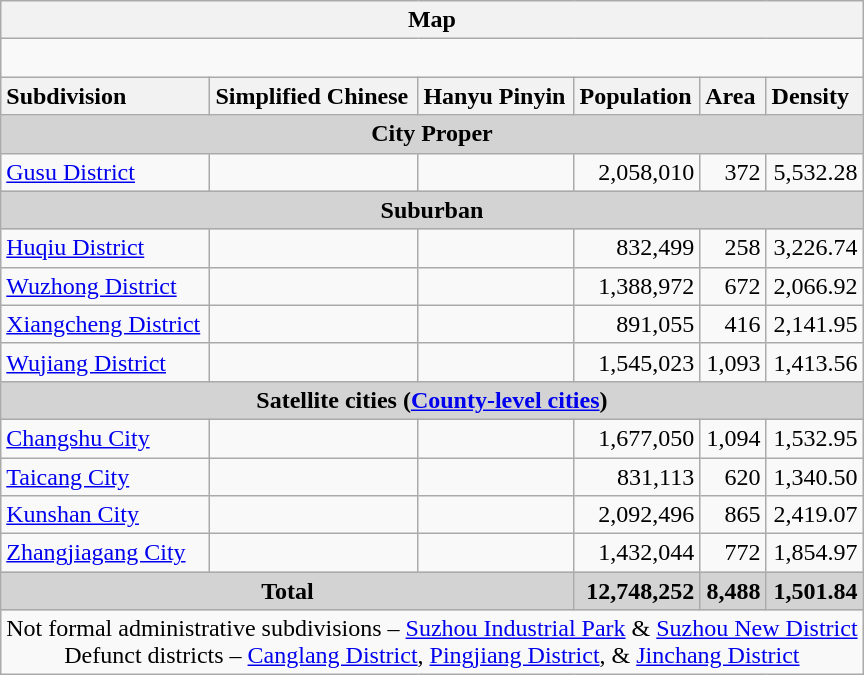<table class="wikitable">
<tr>
<th colspan="6">Map</th>
</tr>
<tr>
<td colspan="6"><div><br> 












</div></td>
</tr>
<tr>
<th style="text-align:left;">Subdivision</th>
<th style="text-align:left;">Simplified Chinese</th>
<th style="text-align:left;">Hanyu Pinyin</th>
<th style="text-align:left;">Population </th>
<th style="text-align:left;">Area </th>
<th style="text-align:left;">Density </th>
</tr>
<tr style="background:#d3d3d3;">
<td colspan="6" style="text-align:center; "><strong>City Proper</strong></td>
</tr>
<tr>
<td align=left><a href='#'>Gusu District</a></td>
<td align=left></td>
<td align=left></td>
<td align=right>2,058,010</td>
<td align=right>372</td>
<td align=right>5,532.28</td>
</tr>
<tr style="background:#d3d3d3;">
<td colspan="6" style="text-align:center; "><strong>Suburban</strong></td>
</tr>
<tr>
<td align=left><a href='#'>Huqiu District</a></td>
<td align=left></td>
<td align=left></td>
<td align=right>832,499</td>
<td align=right>258</td>
<td align=right>3,226.74</td>
</tr>
<tr>
<td align=left><a href='#'>Wuzhong District</a></td>
<td align=left></td>
<td align=left></td>
<td align=right>1,388,972</td>
<td align=right>672</td>
<td align=right>2,066.92</td>
</tr>
<tr>
<td align=left><a href='#'>Xiangcheng District</a></td>
<td align=left></td>
<td align=left></td>
<td align=right>891,055</td>
<td align=right>416</td>
<td align=right>2,141.95</td>
</tr>
<tr>
<td align=left><a href='#'>Wujiang District</a></td>
<td align=left></td>
<td align=left></td>
<td align=right>1,545,023</td>
<td align=right>1,093</td>
<td align=right>1,413.56</td>
</tr>
<tr style="background:#d3d3d3;">
<td colspan=6 style="text-align:center; "><strong>Satellite cities (<a href='#'>County-level cities</a>)</strong></td>
</tr>
<tr>
<td align=left><a href='#'>Changshu City</a></td>
<td align=left></td>
<td align=left></td>
<td align=right>1,677,050</td>
<td align=right>1,094</td>
<td align=right>1,532.95</td>
</tr>
<tr>
<td align=left><a href='#'>Taicang City</a></td>
<td align=left></td>
<td align=left></td>
<td align=right>831,113</td>
<td align=right>620</td>
<td align=right>1,340.50</td>
</tr>
<tr>
<td align=left><a href='#'>Kunshan City</a></td>
<td align=left></td>
<td align=left></td>
<td align=right>2,092,496</td>
<td align=right>865</td>
<td align=right>2,419.07</td>
</tr>
<tr>
<td align=left><a href='#'>Zhangjiagang City</a></td>
<td align=left></td>
<td align=left></td>
<td align=right>1,432,044</td>
<td align=right>772</td>
<td align=right>1,854.97</td>
</tr>
<tr style="background:#d3d3d3;">
<td colspan=3 style="text-align:center; "><strong>Total</strong></td>
<td align=right><strong>12,748,252</strong></td>
<td align=right><strong>8,488</strong></td>
<td align=right><strong>1,501.84</strong></td>
</tr>
<tr>
<td colspan=6 style="text-align:center; ">Not formal administrative subdivisions – <a href='#'>Suzhou Industrial Park</a> & <a href='#'>Suzhou New District</a><br>Defunct districts – <a href='#'>Canglang District</a>, <a href='#'>Pingjiang District</a>, & <a href='#'>Jinchang District</a></td>
</tr>
</table>
